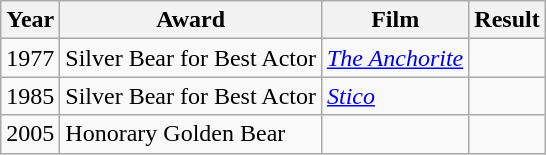<table class="wikitable sortable">
<tr>
<th>Year</th>
<th>Award</th>
<th>Film</th>
<th>Result</th>
</tr>
<tr>
<td>1977</td>
<td>Silver Bear for Best Actor</td>
<td><em><a href='#'>The Anchorite</a></em></td>
<td></td>
</tr>
<tr>
<td>1985</td>
<td>Silver Bear for Best Actor</td>
<td><em><a href='#'>Stico</a></em></td>
<td></td>
</tr>
<tr>
<td>2005</td>
<td>Honorary Golden Bear</td>
<td></td>
<td></td>
</tr>
</table>
